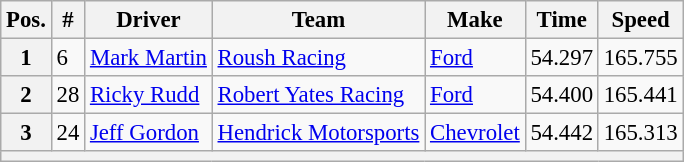<table class="wikitable" style="font-size:95%">
<tr>
<th>Pos.</th>
<th>#</th>
<th>Driver</th>
<th>Team</th>
<th>Make</th>
<th>Time</th>
<th>Speed</th>
</tr>
<tr>
<th>1</th>
<td>6</td>
<td><a href='#'>Mark Martin</a></td>
<td><a href='#'>Roush Racing</a></td>
<td><a href='#'>Ford</a></td>
<td>54.297</td>
<td>165.755</td>
</tr>
<tr>
<th>2</th>
<td>28</td>
<td><a href='#'>Ricky Rudd</a></td>
<td><a href='#'>Robert Yates Racing</a></td>
<td><a href='#'>Ford</a></td>
<td>54.400</td>
<td>165.441</td>
</tr>
<tr>
<th>3</th>
<td>24</td>
<td><a href='#'>Jeff Gordon</a></td>
<td><a href='#'>Hendrick Motorsports</a></td>
<td><a href='#'>Chevrolet</a></td>
<td>54.442</td>
<td>165.313</td>
</tr>
<tr>
<th colspan="7"></th>
</tr>
</table>
